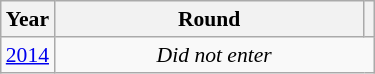<table class="wikitable" style="text-align: center; font-size:90%">
<tr>
<th>Year</th>
<th style="width:200px">Round</th>
<th></th>
</tr>
<tr>
<td><a href='#'>2014</a></td>
<td colspan="2"><em>Did not enter</em></td>
</tr>
</table>
